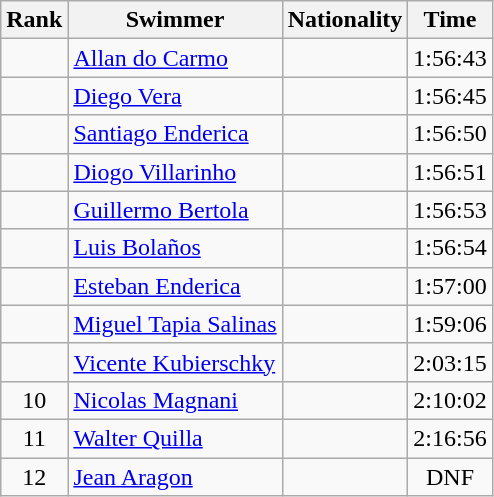<table class="wikitable sortable" border="1" style="text-align:center">
<tr>
<th>Rank</th>
<th>Swimmer</th>
<th>Nationality</th>
<th>Time</th>
</tr>
<tr>
<td></td>
<td align=left><a href='#'>Allan do Carmo</a></td>
<td align=left></td>
<td>1:56:43</td>
</tr>
<tr>
<td></td>
<td align=left><a href='#'>Diego Vera</a></td>
<td align=left></td>
<td>1:56:45</td>
</tr>
<tr>
<td></td>
<td align=left><a href='#'>Santiago Enderica</a></td>
<td align=left></td>
<td>1:56:50</td>
</tr>
<tr>
<td></td>
<td align=left><a href='#'>Diogo Villarinho</a></td>
<td align=left></td>
<td>1:56:51</td>
</tr>
<tr>
<td></td>
<td align=left><a href='#'>Guillermo Bertola</a></td>
<td align=left></td>
<td>1:56:53</td>
</tr>
<tr>
<td></td>
<td align=left><a href='#'>Luis Bolaños</a></td>
<td align=left></td>
<td>1:56:54</td>
</tr>
<tr>
<td></td>
<td align=left><a href='#'>Esteban Enderica</a></td>
<td align=left></td>
<td>1:57:00</td>
</tr>
<tr>
<td></td>
<td align=left><a href='#'>Miguel Tapia Salinas</a></td>
<td align=left></td>
<td>1:59:06</td>
</tr>
<tr>
<td></td>
<td align=left><a href='#'>Vicente Kubierschky</a></td>
<td align=left></td>
<td>2:03:15</td>
</tr>
<tr>
<td>10</td>
<td align=left><a href='#'>Nicolas Magnani</a></td>
<td align=left></td>
<td>2:10:02</td>
</tr>
<tr>
<td>11</td>
<td align=left><a href='#'>Walter Quilla</a></td>
<td align=left></td>
<td>2:16:56</td>
</tr>
<tr>
<td>12</td>
<td align=left><a href='#'>Jean Aragon</a></td>
<td align=left></td>
<td>DNF</td>
</tr>
</table>
